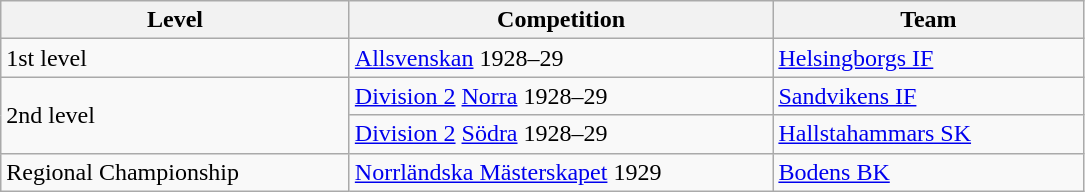<table class="wikitable" style="text-align: left;">
<tr>
<th style="width: 225px;">Level</th>
<th style="width: 275px;">Competition</th>
<th style="width: 200px;">Team</th>
</tr>
<tr>
<td>1st level</td>
<td><a href='#'>Allsvenskan</a> 1928–29</td>
<td><a href='#'>Helsingborgs IF</a></td>
</tr>
<tr>
<td rowspan=2>2nd level</td>
<td><a href='#'>Division 2</a> <a href='#'>Norra</a> 1928–29</td>
<td><a href='#'>Sandvikens IF</a></td>
</tr>
<tr>
<td><a href='#'>Division 2</a> <a href='#'>Södra</a> 1928–29</td>
<td><a href='#'>Hallstahammars SK</a></td>
</tr>
<tr>
<td>Regional Championship</td>
<td><a href='#'>Norrländska Mästerskapet</a> 1929</td>
<td><a href='#'>Bodens BK</a></td>
</tr>
</table>
